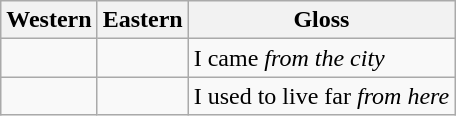<table class="wikitable">
<tr>
<th>Western</th>
<th>Eastern</th>
<th>Gloss</th>
</tr>
<tr>
<td></td>
<td></td>
<td>I came <em>from the city</em></td>
</tr>
<tr>
<td></td>
<td></td>
<td>I used to live far <em>from here</em></td>
</tr>
</table>
